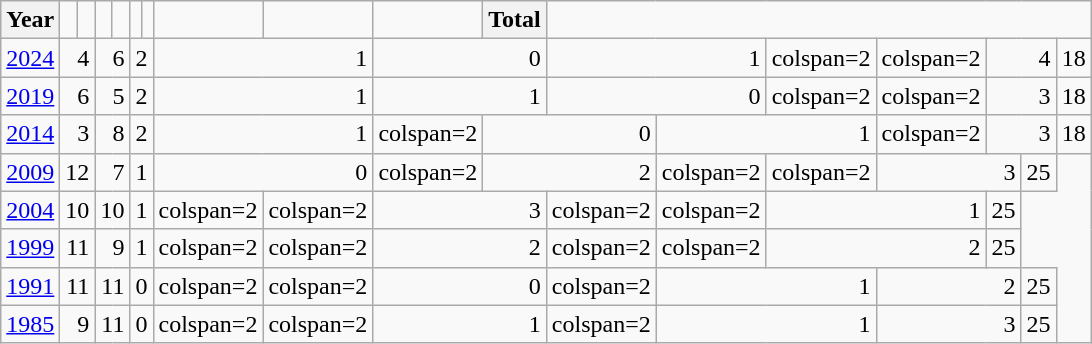<table class="wikitable" style="text-align:right; padding-left:1em">
<tr>
<th align="left">Year</th>
<td></td>
<td></td>
<td></td>
<td></td>
<td></td>
<td></td>
<td></td>
<td></td>
<td></td>
<th align="left">Total</th>
</tr>
<tr>
<td align=left><a href='#'>2024</a></td>
<td colspan=2>4</td>
<td colspan=2>6</td>
<td colspan=2>2</td>
<td colspan=2>1</td>
<td colspan=2>0</td>
<td colspan=2>1</td>
<td>colspan=2 </td>
<td>colspan=2 </td>
<td colspan=2>4</td>
<td>18</td>
</tr>
<tr>
<td align=left><a href='#'>2019</a></td>
<td colspan=2>6</td>
<td colspan=2>5</td>
<td colspan=2>2</td>
<td colspan=2>1</td>
<td colspan=2>1</td>
<td colspan=2>0</td>
<td>colspan=2 </td>
<td>colspan=2 </td>
<td colspan=2>3</td>
<td>18</td>
</tr>
<tr>
<td align=left><a href='#'>2014</a></td>
<td colspan=2>3</td>
<td colspan=2>8</td>
<td colspan=2>2</td>
<td colspan=2>1</td>
<td>colspan=2 </td>
<td colspan=2>0</td>
<td colspan=2>1</td>
<td>colspan=2 </td>
<td colspan=2>3</td>
<td>18</td>
</tr>
<tr>
<td align=left><a href='#'>2009</a></td>
<td colspan=2>12</td>
<td colspan=2>7</td>
<td colspan=2>1</td>
<td colspan=2>0</td>
<td>colspan=2 </td>
<td colspan=2>2</td>
<td>colspan=2 </td>
<td>colspan=2 </td>
<td colspan=2>3</td>
<td>25</td>
</tr>
<tr>
<td align=left><a href='#'>2004</a></td>
<td colspan=2>10</td>
<td colspan=2>10</td>
<td colspan=2>1</td>
<td>colspan=2 </td>
<td>colspan=2 </td>
<td colspan=2>3</td>
<td>colspan=2 </td>
<td>colspan=2 </td>
<td colspan=2>1</td>
<td>25</td>
</tr>
<tr>
<td align=left><a href='#'>1999</a></td>
<td colspan=2>11</td>
<td colspan=2>9</td>
<td colspan=2>1</td>
<td>colspan=2 </td>
<td>colspan=2 </td>
<td colspan=2>2</td>
<td>colspan=2 </td>
<td>colspan=2 </td>
<td colspan=2>2</td>
<td>25</td>
</tr>
<tr>
<td align=left><a href='#'>1991</a></td>
<td colspan=2>11</td>
<td colspan=2>11</td>
<td colspan=2>0</td>
<td>colspan=2 </td>
<td>colspan=2 </td>
<td colspan=2>0</td>
<td>colspan=2 </td>
<td colspan=2>1</td>
<td colspan=2>2</td>
<td>25</td>
</tr>
<tr>
<td align=left><a href='#'>1985</a></td>
<td colspan=2>9</td>
<td colspan=2>11</td>
<td colspan=2>0</td>
<td>colspan=2 </td>
<td>colspan=2 </td>
<td colspan=2>1</td>
<td>colspan=2 </td>
<td colspan=2>1</td>
<td colspan=2>3</td>
<td>25</td>
</tr>
</table>
